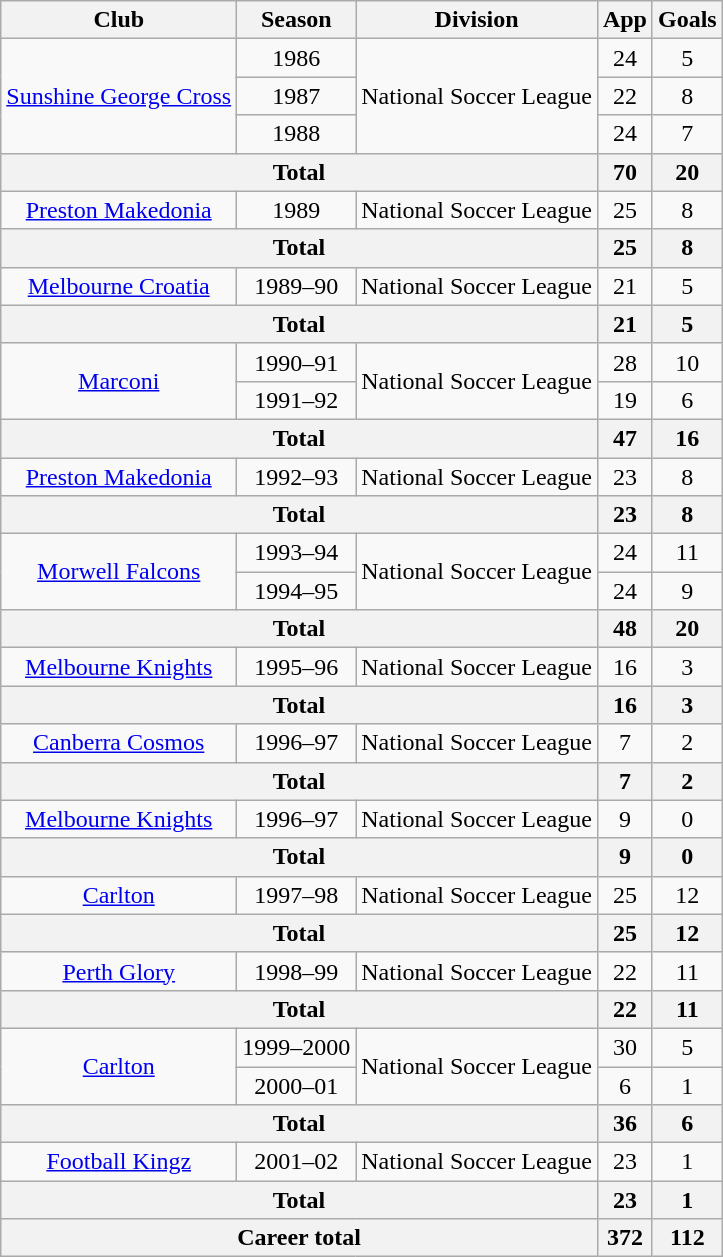<table class="wikitable" style="text-align: center">
<tr>
<th>Club</th>
<th>Season</th>
<th>Division</th>
<th>App</th>
<th>Goals</th>
</tr>
<tr>
<td rowspan="3"><a href='#'>Sunshine George Cross</a></td>
<td>1986</td>
<td rowspan="3">National Soccer League</td>
<td>24</td>
<td>5</td>
</tr>
<tr>
<td>1987</td>
<td>22</td>
<td>8</td>
</tr>
<tr>
<td>1988</td>
<td>24</td>
<td>7</td>
</tr>
<tr>
<th colspan="3">Total</th>
<th>70</th>
<th>20</th>
</tr>
<tr>
<td><a href='#'>Preston Makedonia</a></td>
<td>1989</td>
<td>National Soccer League</td>
<td>25</td>
<td>8</td>
</tr>
<tr>
<th colspan="3">Total</th>
<th>25</th>
<th>8</th>
</tr>
<tr>
<td><a href='#'>Melbourne Croatia</a></td>
<td>1989–90</td>
<td>National Soccer League</td>
<td>21</td>
<td>5</td>
</tr>
<tr>
<th colspan="3">Total</th>
<th>21</th>
<th>5</th>
</tr>
<tr>
<td rowspan="2"><a href='#'>Marconi</a></td>
<td>1990–91</td>
<td rowspan="2">National Soccer League</td>
<td>28</td>
<td>10</td>
</tr>
<tr>
<td>1991–92</td>
<td>19</td>
<td>6</td>
</tr>
<tr>
<th colspan="3">Total</th>
<th>47</th>
<th>16</th>
</tr>
<tr>
<td><a href='#'>Preston Makedonia</a></td>
<td>1992–93</td>
<td>National Soccer League</td>
<td>23</td>
<td>8</td>
</tr>
<tr>
<th colspan="3">Total</th>
<th>23</th>
<th>8</th>
</tr>
<tr>
<td rowspan="2"><a href='#'>Morwell Falcons</a></td>
<td>1993–94</td>
<td rowspan="2">National Soccer League</td>
<td>24</td>
<td>11</td>
</tr>
<tr>
<td>1994–95</td>
<td>24</td>
<td>9</td>
</tr>
<tr>
<th colspan="3">Total</th>
<th>48</th>
<th>20</th>
</tr>
<tr>
<td><a href='#'>Melbourne Knights</a></td>
<td>1995–96</td>
<td>National Soccer League</td>
<td>16</td>
<td>3</td>
</tr>
<tr>
<th colspan="3">Total</th>
<th>16</th>
<th>3</th>
</tr>
<tr>
<td><a href='#'>Canberra Cosmos</a></td>
<td>1996–97</td>
<td>National Soccer League</td>
<td>7</td>
<td>2</td>
</tr>
<tr>
<th colspan="3">Total</th>
<th>7</th>
<th>2</th>
</tr>
<tr>
<td><a href='#'>Melbourne Knights</a></td>
<td>1996–97</td>
<td>National Soccer League</td>
<td>9</td>
<td>0</td>
</tr>
<tr>
<th colspan="3">Total</th>
<th>9</th>
<th>0</th>
</tr>
<tr>
<td><a href='#'>Carlton</a></td>
<td>1997–98</td>
<td>National Soccer League</td>
<td>25</td>
<td>12</td>
</tr>
<tr>
<th colspan="3">Total</th>
<th>25</th>
<th>12</th>
</tr>
<tr>
<td><a href='#'>Perth Glory</a></td>
<td>1998–99</td>
<td>National Soccer League</td>
<td>22</td>
<td>11</td>
</tr>
<tr>
<th colspan="3">Total</th>
<th>22</th>
<th>11</th>
</tr>
<tr>
<td rowspan="2"><a href='#'>Carlton</a></td>
<td>1999–2000</td>
<td rowspan="2">National Soccer League</td>
<td>30</td>
<td>5</td>
</tr>
<tr>
<td>2000–01</td>
<td>6</td>
<td>1</td>
</tr>
<tr>
<th colspan="3">Total</th>
<th>36</th>
<th>6</th>
</tr>
<tr>
<td><a href='#'>Football Kingz</a></td>
<td>2001–02</td>
<td>National Soccer League</td>
<td>23</td>
<td>1</td>
</tr>
<tr>
<th colspan="3">Total</th>
<th>23</th>
<th>1</th>
</tr>
<tr>
<th colspan="3">Career total</th>
<th>372</th>
<th>112</th>
</tr>
</table>
